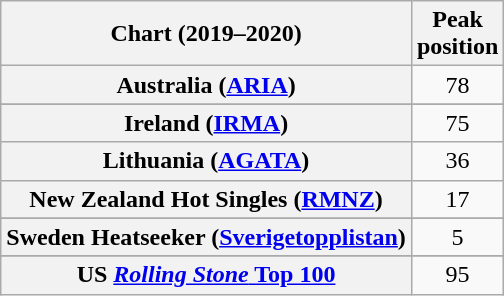<table class="wikitable sortable plainrowheaders" style="text-align:center">
<tr>
<th scope="col">Chart (2019–2020)</th>
<th scope="col">Peak<br>position</th>
</tr>
<tr>
<th scope="row">Australia (<a href='#'>ARIA</a>)</th>
<td>78</td>
</tr>
<tr>
</tr>
<tr>
</tr>
<tr>
<th scope="row">Ireland (<a href='#'>IRMA</a>)</th>
<td>75</td>
</tr>
<tr>
<th scope="row">Lithuania (<a href='#'>AGATA</a>)</th>
<td>36</td>
</tr>
<tr>
<th scope="row">New Zealand Hot Singles (<a href='#'>RMNZ</a>)</th>
<td>17</td>
</tr>
<tr>
</tr>
<tr>
</tr>
<tr>
</tr>
<tr>
<th scope="row">Sweden Heatseeker (<a href='#'>Sverigetopplistan</a>)</th>
<td>5</td>
</tr>
<tr>
</tr>
<tr>
</tr>
<tr>
</tr>
<tr>
</tr>
<tr>
<th scope="row">US <a href='#'><em>Rolling Stone</em> Top 100</a></th>
<td>95</td>
</tr>
</table>
